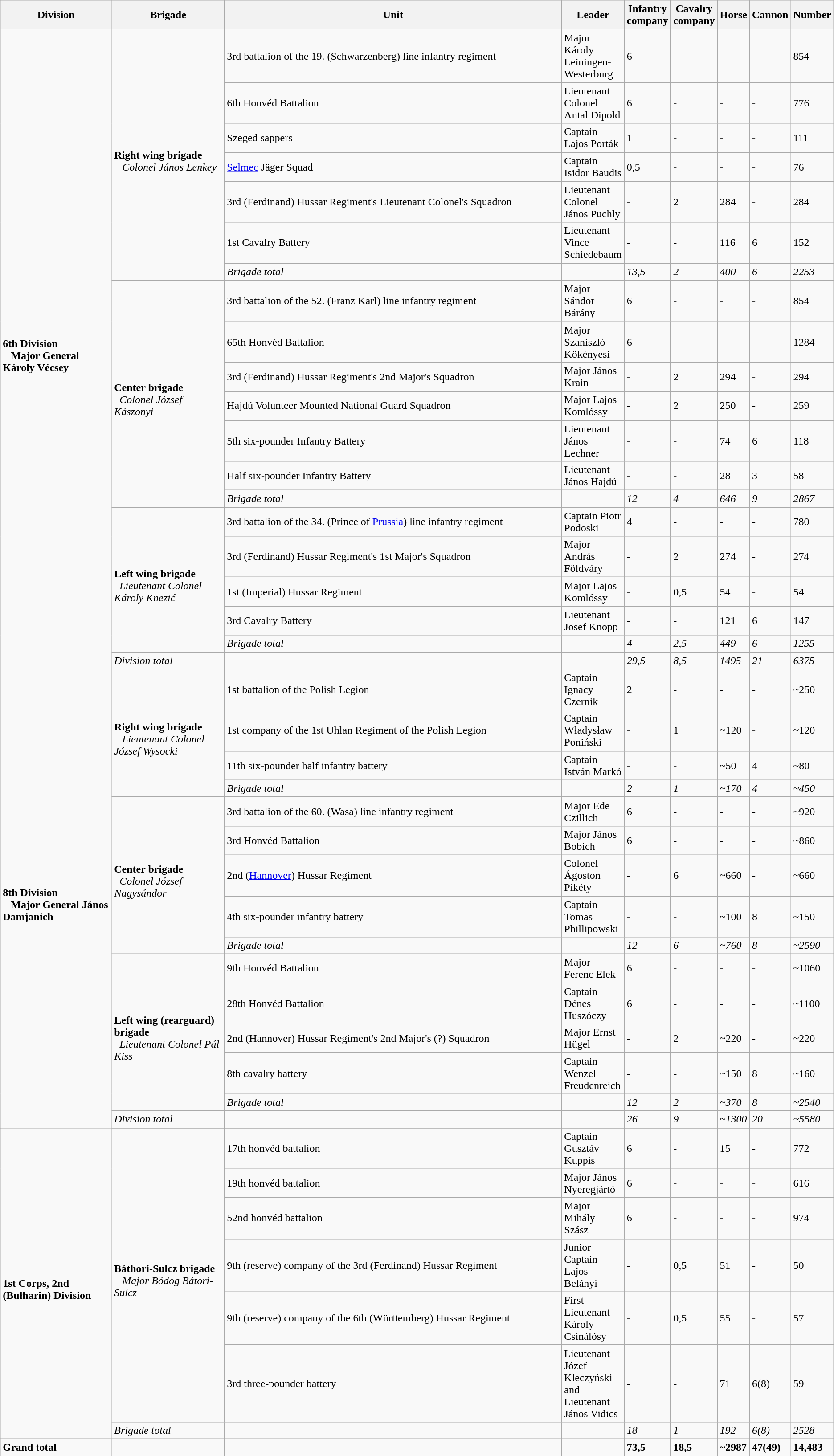<table class="wikitable">
<tr>
<th width=18%>Division</th>
<th width=18%>Brigade</th>
<th width=62%>Unit</th>
<th width=30%>Leader</th>
<th width=>Infantry company</th>
<th width=>Cavalry company</th>
<th width=>Horse</th>
<th width=>Cannon</th>
<th width=>Number</th>
</tr>
<tr>
<td rowspan=21><br><strong>6th Division</strong>
<br>  
<strong>Major General Károly Vécsey</strong></td>
</tr>
<tr>
<td rowspan=7><br><strong>Right wing brigade</strong>
<br>  
<em>Colonel János Lenkey</em></td>
<td>3rd battalion of the 19. (Schwarzenberg) line infantry regiment</td>
<td>Major Károly Leiningen-Westerburg</td>
<td>6</td>
<td>-</td>
<td>-</td>
<td>-</td>
<td>854</td>
</tr>
<tr>
<td>6th Honvéd Battalion</td>
<td>Lieutenant Colonel Antal Dipold</td>
<td>6</td>
<td>-</td>
<td>-</td>
<td>-</td>
<td>776</td>
</tr>
<tr>
<td>Szeged sappers</td>
<td>Captain Lajos Porták</td>
<td>1</td>
<td>-</td>
<td>-</td>
<td>-</td>
<td>111</td>
</tr>
<tr>
<td><a href='#'>Selmec</a> Jäger Squad</td>
<td>Captain Isidor Baudis</td>
<td>0,5</td>
<td>-</td>
<td>-</td>
<td>-</td>
<td>76</td>
</tr>
<tr>
<td>3rd (Ferdinand) Hussar Regiment's Lieutenant Colonel's Squadron</td>
<td>Lieutenant Colonel János Puchly</td>
<td>-</td>
<td>2</td>
<td>284</td>
<td>-</td>
<td>284</td>
</tr>
<tr>
<td>1st Cavalry Battery</td>
<td>Lieutenant Vince Schiedebaum</td>
<td>-</td>
<td>-</td>
<td>116</td>
<td>6</td>
<td>152</td>
</tr>
<tr>
<td><em>Brigade total</em></td>
<td></td>
<td><em>13,5</em></td>
<td><em>2</em></td>
<td><em>400</em></td>
<td><em>6</em></td>
<td><em>2253</em></td>
</tr>
<tr>
<td rowspan=7><br><strong>Center brigade</strong>
<br> 
<em>Colonel József Kászonyi</em></td>
<td>3rd battalion of the 52. (Franz Karl) line infantry regiment</td>
<td>Major Sándor Bárány</td>
<td>6</td>
<td>-</td>
<td>-</td>
<td>-</td>
<td>854</td>
</tr>
<tr>
<td>65th Honvéd Battalion</td>
<td>Major Szaniszló Kökényesi</td>
<td>6</td>
<td>-</td>
<td>-</td>
<td>-</td>
<td>1284</td>
</tr>
<tr>
<td>3rd (Ferdinand) Hussar Regiment's 2nd Major's Squadron</td>
<td>Major János Krain</td>
<td>-</td>
<td>2</td>
<td>294</td>
<td>-</td>
<td>294</td>
</tr>
<tr>
<td>Hajdú Volunteer Mounted National Guard Squadron</td>
<td>Major Lajos Komlóssy</td>
<td>-</td>
<td>2</td>
<td>250</td>
<td>-</td>
<td>259</td>
</tr>
<tr>
<td>5th six-pounder Infantry Battery</td>
<td>Lieutenant János Lechner</td>
<td>-</td>
<td>-</td>
<td>74</td>
<td>6</td>
<td>118</td>
</tr>
<tr>
<td>Half six-pounder Infantry Battery</td>
<td>Lieutenant János Hajdú</td>
<td>-</td>
<td>-</td>
<td>28</td>
<td>3</td>
<td>58</td>
</tr>
<tr>
<td><em>Brigade total</em></td>
<td></td>
<td><em>12</em></td>
<td><em>4</em></td>
<td><em>646</em></td>
<td><em>9</em></td>
<td><em>2867</em></td>
</tr>
<tr>
<td rowspan=5><br><strong>Left wing brigade</strong>
<br> 
<em>Lieutenant Colonel Károly Knezić</em></td>
<td>3rd battalion of the 34. (Prince of <a href='#'>Prussia</a>) line infantry regiment</td>
<td>Captain Piotr Podoski</td>
<td>4</td>
<td>-</td>
<td>-</td>
<td>-</td>
<td>780</td>
</tr>
<tr>
<td>3rd (Ferdinand) Hussar Regiment's 1st Major's Squadron</td>
<td>Major András Földváry</td>
<td>-</td>
<td>2</td>
<td>274</td>
<td>-</td>
<td>274</td>
</tr>
<tr>
<td>1st (Imperial) Hussar Regiment</td>
<td>Major Lajos Komlóssy</td>
<td>-</td>
<td>0,5</td>
<td>54</td>
<td>-</td>
<td>54</td>
</tr>
<tr>
<td>3rd Cavalry Battery</td>
<td>Lieutenant Josef Knopp</td>
<td>-</td>
<td>-</td>
<td>121</td>
<td>6</td>
<td>147</td>
</tr>
<tr>
<td><em>Brigade total</em></td>
<td></td>
<td><em>4</em></td>
<td><em>2,5</em></td>
<td><em>449</em></td>
<td><em>6</em></td>
<td><em>1255</em></td>
</tr>
<tr>
<td><em>Division total</em></td>
<td></td>
<td></td>
<td><em>29,5</em></td>
<td><em>8,5</em></td>
<td><em>1495</em></td>
<td><em>21</em></td>
<td><em>6375</em></td>
</tr>
<tr>
<td rowspan=16><br><strong>8th Division</strong>
<br>  
<strong>Major General János Damjanich</strong></td>
</tr>
<tr>
<td rowspan=4><br><strong>Right wing brigade</strong>
<br>  
<em>Lieutenant Colonel József Wysocki</em></td>
<td>1st battalion of the Polish Legion</td>
<td>Captain Ignacy Czernik</td>
<td>2</td>
<td>-</td>
<td>-</td>
<td>-</td>
<td>~250</td>
</tr>
<tr>
<td>1st company of the 1st Uhlan Regiment of the Polish Legion</td>
<td>Captain Władysław Poniński</td>
<td>-</td>
<td>1</td>
<td>~120</td>
<td>-</td>
<td>~120</td>
</tr>
<tr>
<td>11th six-pounder half infantry battery</td>
<td>Captain István Markó</td>
<td>-</td>
<td>-</td>
<td>~50</td>
<td>4</td>
<td>~80</td>
</tr>
<tr>
<td><em>Brigade total</em></td>
<td></td>
<td><em>2</em></td>
<td><em>1</em></td>
<td><em>~170</em></td>
<td><em>4</em></td>
<td><em>~450</em></td>
</tr>
<tr>
<td rowspan=5><br><strong>Center brigade</strong>
<br> 
<em>Colonel József Nagysándor</em></td>
<td>3rd battalion of the 60. (Wasa) line infantry regiment</td>
<td>Major Ede Czillich</td>
<td>6</td>
<td>-</td>
<td>-</td>
<td>-</td>
<td>~920</td>
</tr>
<tr>
<td>3rd Honvéd Battalion</td>
<td>Major János Bobich</td>
<td>6</td>
<td>-</td>
<td>-</td>
<td>-</td>
<td>~860</td>
</tr>
<tr>
<td>2nd (<a href='#'>Hannover</a>) Hussar Regiment</td>
<td>Colonel Ágoston Pikéty</td>
<td>-</td>
<td>6</td>
<td>~660</td>
<td>-</td>
<td>~660</td>
</tr>
<tr>
<td>4th six-pounder infantry battery</td>
<td>Captain Tomas Phillipowski</td>
<td>-</td>
<td>-</td>
<td>~100</td>
<td>8</td>
<td>~150</td>
</tr>
<tr>
<td><em>Brigade total</em></td>
<td></td>
<td><em>12</em></td>
<td><em>6</em></td>
<td><em>~760</em></td>
<td><em>8</em></td>
<td><em>~2590</em></td>
</tr>
<tr>
<td rowspan=5><br><strong>Left wing (rearguard) brigade</strong>
<br> 
<em>Lieutenant Colonel Pál Kiss</em></td>
<td>9th Honvéd Battalion</td>
<td>Major Ferenc Elek</td>
<td>6</td>
<td>-</td>
<td>-</td>
<td>-</td>
<td>~1060</td>
</tr>
<tr>
<td>28th Honvéd Battalion</td>
<td>Captain Dénes Huszóczy</td>
<td>6</td>
<td>-</td>
<td>-</td>
<td>-</td>
<td>~1100</td>
</tr>
<tr>
<td>2nd (Hannover) Hussar Regiment's 2nd Major's (?) Squadron</td>
<td>Major Ernst Hügel</td>
<td>-</td>
<td>2</td>
<td>~220</td>
<td>-</td>
<td>~220</td>
</tr>
<tr>
<td>8th cavalry battery</td>
<td>Captain Wenzel Freudenreich</td>
<td>-</td>
<td>-</td>
<td>~150</td>
<td>8</td>
<td>~160</td>
</tr>
<tr>
<td><em>Brigade total</em></td>
<td></td>
<td><em>12</em></td>
<td><em>2</em></td>
<td><em>~370</em></td>
<td><em>8</em></td>
<td><em>~2540</em></td>
</tr>
<tr>
<td><em>Division total</em></td>
<td></td>
<td></td>
<td><em>26</em></td>
<td><em>9</em></td>
<td><em>~1300</em></td>
<td><em>20</em></td>
<td><em>~5580</em></td>
</tr>
<tr>
<td rowspan=8><br><strong>1st Corps, 2nd (Bułharin) Division</strong></td>
</tr>
<tr>
<td rowspan=6><br><strong>Báthori-Sulcz brigade</strong>
<br>  
<em>Major Bódog Bátori-Sulcz</em></td>
<td>17th honvéd battalion</td>
<td>Captain Gusztáv Kuppis</td>
<td>6</td>
<td>-</td>
<td>15</td>
<td>-</td>
<td>772</td>
</tr>
<tr>
<td>19th honvéd battalion</td>
<td>Major János Nyeregjártó</td>
<td>6</td>
<td>-</td>
<td>-</td>
<td>-</td>
<td>616</td>
</tr>
<tr>
<td>52nd honvéd battalion</td>
<td>Major Mihály Szász</td>
<td>6</td>
<td>-</td>
<td>-</td>
<td>-</td>
<td>974</td>
</tr>
<tr>
<td>9th (reserve) company of the 3rd (Ferdinand) Hussar Regiment</td>
<td>Junior Captain Lajos Belányi</td>
<td>-</td>
<td>0,5</td>
<td>51</td>
<td>-</td>
<td>50</td>
</tr>
<tr>
<td>9th (reserve) company of the 6th (Württemberg) Hussar Regiment</td>
<td>First Lieutenant Károly Csinálósy</td>
<td>-</td>
<td>0,5</td>
<td>55</td>
<td>-</td>
<td>57</td>
</tr>
<tr>
<td>3rd three-pounder battery</td>
<td>Lieutenant Józef Kleczyński and Lieutenant János Vidics</td>
<td>-</td>
<td>-</td>
<td>71</td>
<td>6(8)</td>
<td>59</td>
</tr>
<tr>
<td><em>Brigade total</em></td>
<td></td>
<td></td>
<td><em>18</em></td>
<td><em>1</em></td>
<td><em>192</em></td>
<td><em>6(8)</em></td>
<td><em>2528</em></td>
</tr>
<tr>
<td><strong>Grand total</strong></td>
<td></td>
<td></td>
<td></td>
<td><strong>73,5</strong></td>
<td><strong>18,5</strong></td>
<td><strong>~2987</strong></td>
<td><strong>47(49)</strong></td>
<td><strong>14,483</strong></td>
</tr>
</table>
